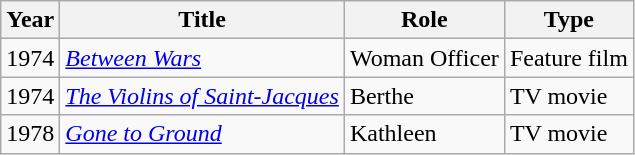<table class="wikitable">
<tr>
<th>Year</th>
<th>Title</th>
<th>Role</th>
<th>Type</th>
</tr>
<tr>
<td>1974</td>
<td><em><a href='#'>Between Wars</a></em></td>
<td>Woman Officer</td>
<td>Feature film</td>
</tr>
<tr>
<td>1974</td>
<td><em><a href='#'>The Violins of Saint-Jacques</a></em></td>
<td>Berthe</td>
<td>TV movie</td>
</tr>
<tr>
<td>1978</td>
<td><em><a href='#'>Gone to Ground</a></em></td>
<td>Kathleen</td>
<td>TV movie</td>
</tr>
</table>
